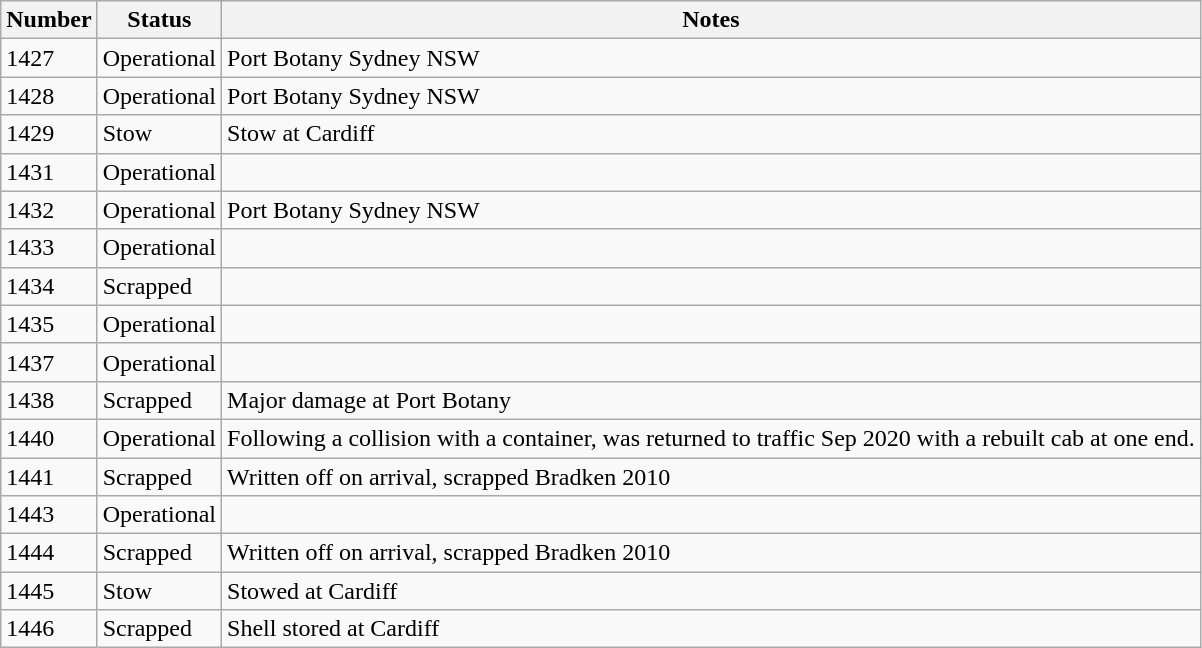<table class="wikitable">
<tr>
<th>Number</th>
<th>Status</th>
<th>Notes</th>
</tr>
<tr>
<td>1427</td>
<td>Operational</td>
<td>Port Botany Sydney NSW</td>
</tr>
<tr>
<td>1428</td>
<td>Operational</td>
<td>Port Botany Sydney NSW</td>
</tr>
<tr>
<td>1429</td>
<td>Stow</td>
<td>Stow at Cardiff</td>
</tr>
<tr>
<td>1431</td>
<td>Operational</td>
<td></td>
</tr>
<tr>
<td>1432</td>
<td>Operational</td>
<td>Port Botany Sydney NSW</td>
</tr>
<tr>
<td>1433</td>
<td>Operational</td>
<td></td>
</tr>
<tr>
<td>1434</td>
<td>Scrapped</td>
<td></td>
</tr>
<tr>
<td>1435</td>
<td>Operational</td>
<td></td>
</tr>
<tr>
<td>1437</td>
<td>Operational</td>
<td></td>
</tr>
<tr>
<td>1438</td>
<td>Scrapped</td>
<td>Major damage at Port Botany</td>
</tr>
<tr>
<td>1440</td>
<td>Operational</td>
<td>Following a collision with a container, was returned to traffic Sep 2020 with a rebuilt cab at one end.</td>
</tr>
<tr>
<td>1441</td>
<td>Scrapped</td>
<td>Written off on arrival, scrapped Bradken 2010</td>
</tr>
<tr>
<td>1443</td>
<td>Operational</td>
<td></td>
</tr>
<tr>
<td>1444</td>
<td>Scrapped</td>
<td>Written off on arrival, scrapped Bradken 2010</td>
</tr>
<tr>
<td>1445</td>
<td>Stow</td>
<td>Stowed at Cardiff</td>
</tr>
<tr>
<td>1446</td>
<td>Scrapped</td>
<td>Shell stored at Cardiff</td>
</tr>
</table>
